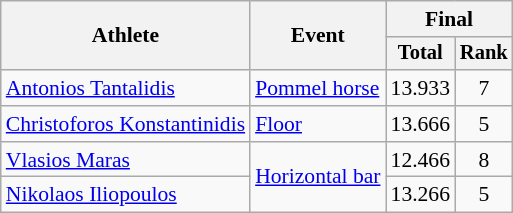<table class="wikitable" style="font-size:90%">
<tr>
<th rowspan=2>Athlete</th>
<th rowspan=2>Event</th>
<th colspan=2>Final</th>
</tr>
<tr style="font-size:95%">
<th>Total</th>
<th>Rank</th>
</tr>
<tr align=center>
<td align=left><a href='#'>Antonios Tantalidis</a></td>
<td align=left><a href='#'>Pommel horse</a></td>
<td>13.933</td>
<td>7</td>
</tr>
<tr align=center>
<td align=left><a href='#'>Christoforos Konstantinidis</a></td>
<td align=left><a href='#'>Floor</a></td>
<td>13.666</td>
<td>5</td>
</tr>
<tr align=center>
<td align=left><a href='#'>Vlasios Maras</a></td>
<td align=left rowspan=2><a href='#'>Horizontal bar</a></td>
<td>12.466</td>
<td>8</td>
</tr>
<tr align=center>
<td align=left><a href='#'>Nikolaos Iliopoulos</a></td>
<td>13.266</td>
<td>5</td>
</tr>
</table>
